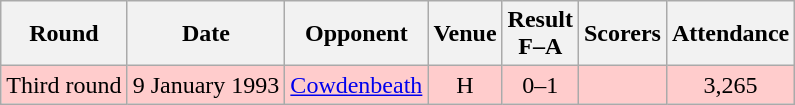<table class="wikitable" style="text-align:center;">
<tr>
<th>Round</th>
<th>Date</th>
<th>Opponent</th>
<th>Venue</th>
<th>Result<br>F–A</th>
<th>Scorers</th>
<th>Attendance</th>
</tr>
<tr bgcolor="#FFCCCC">
<td>Third round</td>
<td>9 January 1993</td>
<td><a href='#'>Cowdenbeath</a></td>
<td>H</td>
<td>0–1</td>
<td></td>
<td>3,265</td>
</tr>
</table>
